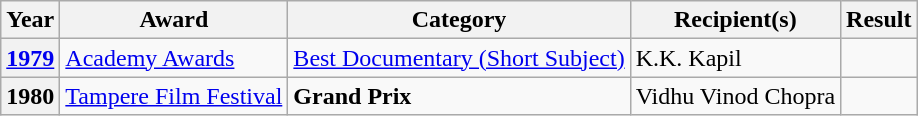<table class="wikitable plainrowheaders sortable">
<tr>
<th scope="col">Year</th>
<th scope="col">Award</th>
<th scope="col">Category</th>
<th scope="col">Recipient(s)</th>
<th scope="col">Result</th>
</tr>
<tr>
<th><a href='#'>1979</a></th>
<td><a href='#'>Academy Awards</a></td>
<td><a href='#'>Best Documentary (Short Subject)</a></td>
<td>K.K. Kapil</td>
<td></td>
</tr>
<tr>
<th>1980</th>
<td><a href='#'>Tampere Film Festival</a></td>
<td><strong>Grand Prix</strong></td>
<td>Vidhu Vinod Chopra</td>
<td></td>
</tr>
</table>
